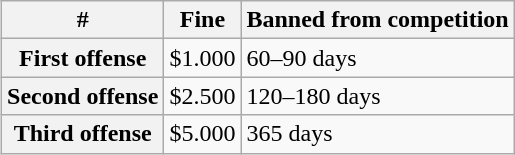<table class="wikitable" align=right>
<tr>
<th>#</th>
<th>Fine</th>
<th>Banned from competition</th>
</tr>
<tr>
<th align=left>First offense</th>
<td>$1.000</td>
<td>60–90 days</td>
</tr>
<tr>
<th align=left>Second offense</th>
<td>$2.500</td>
<td>120–180 days</td>
</tr>
<tr>
<th align=left>Third offense</th>
<td>$5.000</td>
<td>365 days</td>
</tr>
</table>
